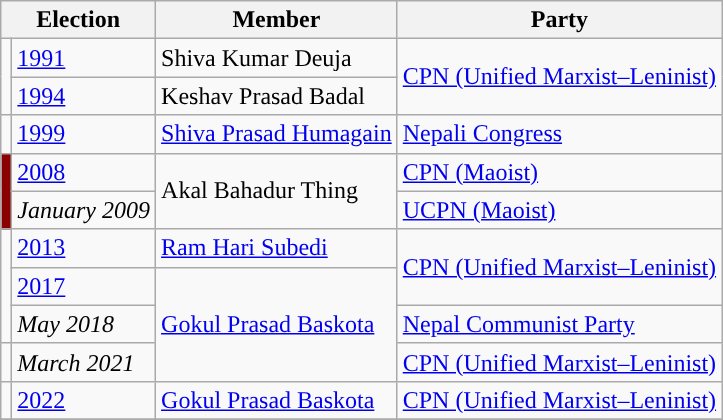<table class="wikitable">
<tr>
<th colspan="2">Election</th>
<th>Member</th>
<th>Party</th>
</tr>
<tr>
<td rowspan="2" style="background-color:"></td>
<td><a href='#'>1991</a></td>
<td>Shiva Kumar Deuja</td>
<td rowspan="2"><a href='#'>CPN (Unified Marxist–Leninist)</a></td>
</tr>
<tr>
<td><a href='#'>1994</a></td>
<td>Keshav Prasad Badal</td>
</tr>
<tr>
<td style="background-color:"></td>
<td><a href='#'>1999</a></td>
<td><a href='#'>Shiva Prasad Humagain</a></td>
<td><a href='#'>Nepali Congress</a></td>
</tr>
<tr>
<td rowspan="2" style="background-color:darkred"></td>
<td><a href='#'>2008</a></td>
<td rowspan="2">Akal Bahadur Thing</td>
<td><a href='#'>CPN (Maoist)</a></td>
</tr>
<tr>
<td><em>January 2009</em></td>
<td><a href='#'>UCPN (Maoist)</a></td>
</tr>
<tr>
<td rowspan="3" style="background-color:"></td>
<td><a href='#'>2013</a></td>
<td><a href='#'>Ram Hari Subedi</a></td>
<td rowspan="2"><a href='#'>CPN (Unified Marxist–Leninist)</a></td>
</tr>
<tr>
<td><a href='#'>2017</a></td>
<td rowspan="3"><a href='#'>Gokul Prasad Baskota</a></td>
</tr>
<tr>
<td><em>May 2018</em></td>
<td><a href='#'>Nepal Communist Party</a></td>
</tr>
<tr>
<td></td>
<td><em>March 2021</em></td>
<td><a href='#'>CPN (Unified Marxist–Leninist)</a></td>
</tr>
<tr>
<td></td>
<td><a href='#'>2022</a></td>
<td><a href='#'>Gokul Prasad Baskota</a></td>
<td><a href='#'>CPN (Unified Marxist–Leninist)</a></td>
</tr>
<tr>
</tr>
</table>
